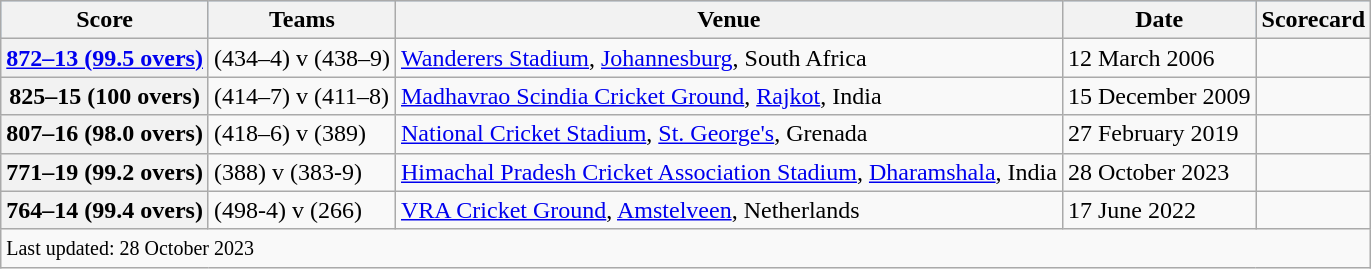<table class="wikitable plainrowheaders sortable">
<tr style="background:#9cf;">
<th>Score</th>
<th>Teams</th>
<th>Venue</th>
<th>Date</th>
<th>Scorecard</th>
</tr>
<tr>
<th><a href='#'>872–13 (99.5 overs)</a></th>
<td> (434–4) v  (438–9)</td>
<td><a href='#'>Wanderers Stadium</a>, <a href='#'>Johannesburg</a>, South Africa</td>
<td>12 March 2006</td>
<td></td>
</tr>
<tr>
<th>825–15 (100 overs)</th>
<td> (414–7) v  (411–8)</td>
<td><a href='#'>Madhavrao Scindia Cricket Ground</a>, <a href='#'>Rajkot</a>, India</td>
<td>15 December 2009</td>
<td></td>
</tr>
<tr>
<th>807–16 (98.0 overs)</th>
<td> (418–6) v  (389)</td>
<td><a href='#'>National Cricket Stadium</a>, <a href='#'>St. George's</a>, Grenada</td>
<td>27 February 2019</td>
<td></td>
</tr>
<tr>
<th>771–19 (99.2 overs)</th>
<td> (388) v  (383-9)</td>
<td><a href='#'>Himachal Pradesh Cricket Association Stadium</a>, <a href='#'>Dharamshala</a>, India</td>
<td>28 October 2023</td>
<td></td>
</tr>
<tr>
<th>764–14 (99.4 overs)</th>
<td> (498-4) v  (266)</td>
<td><a href='#'>VRA Cricket Ground</a>, <a href='#'>Amstelveen</a>, Netherlands</td>
<td>17 June 2022</td>
<td></td>
</tr>
<tr class=sortbottom>
<td colspan=5><small>Last updated: 28 October 2023</small></td>
</tr>
</table>
